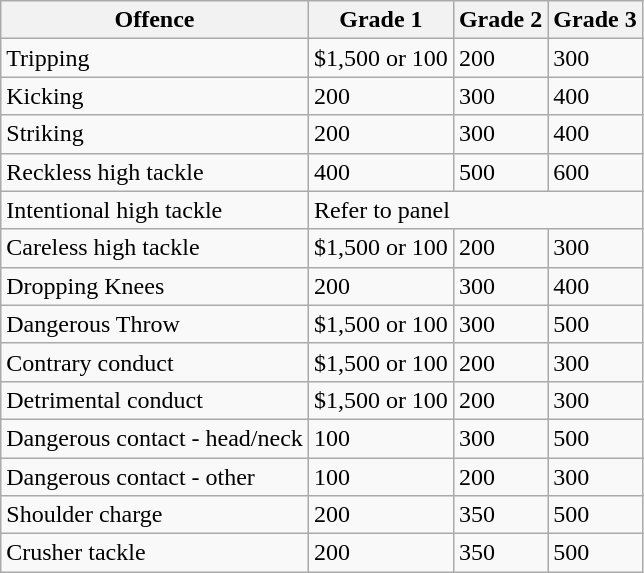<table class="wikitable">
<tr>
<th>Offence</th>
<th>Grade 1</th>
<th>Grade 2</th>
<th>Grade 3</th>
</tr>
<tr>
<td>Tripping</td>
<td>$1,500 or 100</td>
<td>200</td>
<td>300</td>
</tr>
<tr>
<td>Kicking</td>
<td>200</td>
<td>300</td>
<td>400</td>
</tr>
<tr>
<td>Striking</td>
<td>200</td>
<td>300</td>
<td>400</td>
</tr>
<tr>
<td>Reckless high tackle</td>
<td>400</td>
<td>500</td>
<td>600</td>
</tr>
<tr>
<td>Intentional high tackle</td>
<td colspan="3">Refer to panel</td>
</tr>
<tr>
<td>Careless high tackle</td>
<td>$1,500 or 100</td>
<td>200</td>
<td>300</td>
</tr>
<tr>
<td>Dropping Knees</td>
<td>200</td>
<td>300</td>
<td>400</td>
</tr>
<tr>
<td>Dangerous Throw</td>
<td>$1,500 or 100</td>
<td>300</td>
<td>500</td>
</tr>
<tr>
<td>Contrary conduct</td>
<td>$1,500 or 100</td>
<td>200</td>
<td>300</td>
</tr>
<tr>
<td>Detrimental conduct</td>
<td>$1,500 or 100</td>
<td>200</td>
<td>300</td>
</tr>
<tr>
<td>Dangerous contact - head/neck</td>
<td>100</td>
<td>300</td>
<td>500</td>
</tr>
<tr>
<td>Dangerous contact - other</td>
<td>100</td>
<td>200</td>
<td>300</td>
</tr>
<tr>
<td>Shoulder charge</td>
<td>200</td>
<td>350</td>
<td>500</td>
</tr>
<tr>
<td>Crusher tackle</td>
<td>200</td>
<td>350</td>
<td>500</td>
</tr>
</table>
